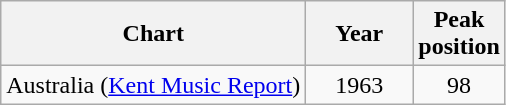<table class="wikitable" style="text-align: center;">
<tr>
<th>Chart</th>
<th style="width:4em;">Year</th>
<th>Peak<br>position</th>
</tr>
<tr>
<td style="text-align:left;">Australia (<a href='#'>Kent Music Report</a>)</td>
<td>1963</td>
<td>98</td>
</tr>
</table>
